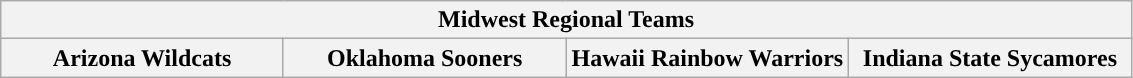<table class="wikitable">
<tr>
<th colspan=4>Midwest Regional Teams</th>
</tr>
<tr>
<th style="width: 25%; ">Arizona Wildcats</th>
<th style="width: 25%; ">Oklahoma Sooners</th>
<th style="width: 25%; ">Hawaii Rainbow Warriors</th>
<th style="width: 25%; ">Indiana State Sycamores</th>
</tr>
</table>
